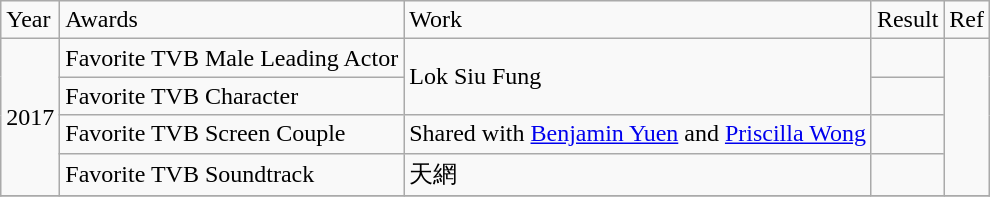<table class="wikitable">
<tr>
<td>Year</td>
<td>Awards</td>
<td>Work</td>
<td>Result</td>
<td>Ref</td>
</tr>
<tr>
<td rowspan="4">2017</td>
<td>Favorite TVB Male Leading Actor</td>
<td rowspan="2">Lok Siu Fung</td>
<td></td>
<td rowspan="4"></td>
</tr>
<tr>
<td>Favorite TVB Character</td>
<td></td>
</tr>
<tr>
<td>Favorite TVB Screen Couple</td>
<td>Shared with <a href='#'>Benjamin Yuen</a> and <a href='#'>Priscilla Wong</a></td>
<td></td>
</tr>
<tr>
<td>Favorite TVB Soundtrack</td>
<td>天網</td>
<td></td>
</tr>
<tr>
</tr>
</table>
